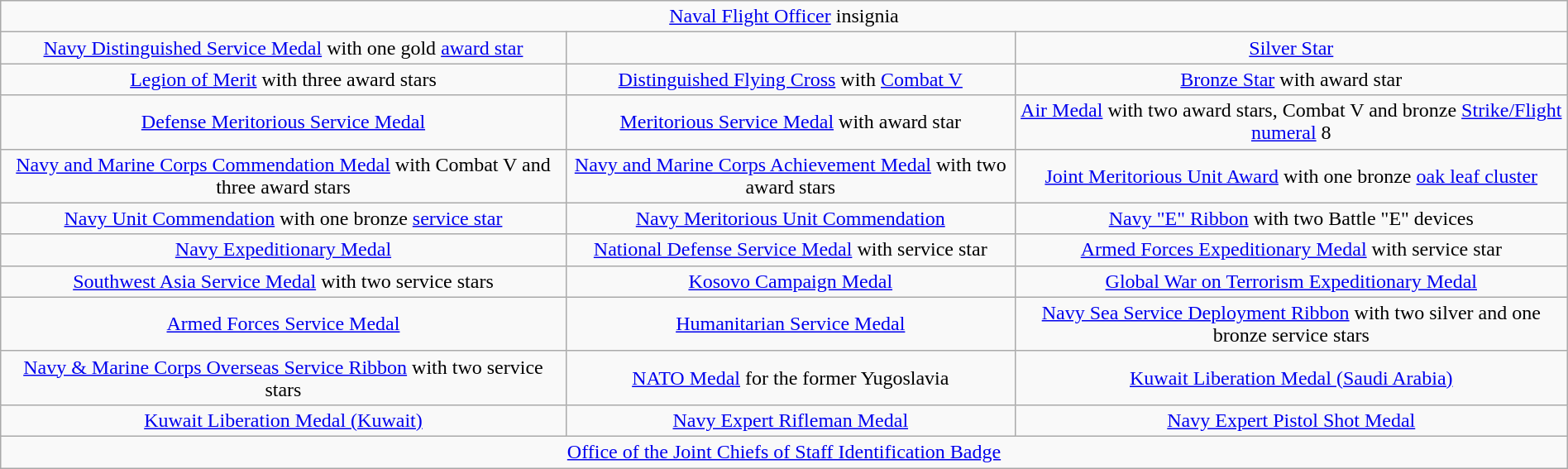<table class=wikitable style="margin:1em auto; text-align:center;">
<tr>
<td colspan="3"><a href='#'>Naval Flight Officer</a> insignia</td>
</tr>
<tr>
<td><a href='#'>Navy Distinguished Service Medal</a> with one gold <a href='#'>award star</a></td>
<td></td>
<td><a href='#'>Silver Star</a></td>
</tr>
<tr>
<td><a href='#'>Legion of Merit</a> with three award stars</td>
<td><a href='#'>Distinguished Flying Cross</a> with <a href='#'>Combat V</a></td>
<td><a href='#'>Bronze Star</a> with award star</td>
</tr>
<tr>
<td><a href='#'>Defense Meritorious Service Medal</a></td>
<td><a href='#'>Meritorious Service Medal</a> with award star</td>
<td><a href='#'>Air Medal</a> with two award stars, Combat V and bronze <a href='#'>Strike/Flight numeral</a> 8</td>
</tr>
<tr>
<td><a href='#'>Navy and Marine Corps Commendation Medal</a> with Combat V and three award stars</td>
<td><a href='#'>Navy and Marine Corps Achievement Medal</a> with two award stars</td>
<td><a href='#'>Joint Meritorious Unit Award</a> with one bronze <a href='#'>oak leaf cluster</a></td>
</tr>
<tr>
<td><a href='#'>Navy Unit Commendation</a> with one bronze <a href='#'>service star</a></td>
<td><a href='#'>Navy Meritorious Unit Commendation</a></td>
<td><a href='#'>Navy "E" Ribbon</a> with two Battle "E" devices</td>
</tr>
<tr>
<td><a href='#'>Navy Expeditionary Medal</a></td>
<td><a href='#'>National Defense Service Medal</a> with service star</td>
<td><a href='#'>Armed Forces Expeditionary Medal</a> with service star</td>
</tr>
<tr>
<td><a href='#'>Southwest Asia Service Medal</a> with two service stars</td>
<td><a href='#'>Kosovo Campaign Medal</a></td>
<td><a href='#'>Global War on Terrorism Expeditionary Medal</a></td>
</tr>
<tr>
<td><a href='#'>Armed Forces Service Medal</a></td>
<td><a href='#'>Humanitarian Service Medal</a></td>
<td><a href='#'>Navy Sea Service Deployment Ribbon</a> with two silver and one bronze service stars</td>
</tr>
<tr>
<td><a href='#'>Navy & Marine Corps Overseas Service Ribbon</a> with two service stars</td>
<td><a href='#'>NATO Medal</a> for the former Yugoslavia</td>
<td><a href='#'>Kuwait Liberation Medal (Saudi Arabia)</a></td>
</tr>
<tr>
<td><a href='#'>Kuwait Liberation Medal (Kuwait)</a></td>
<td><a href='#'>Navy Expert Rifleman Medal</a></td>
<td><a href='#'>Navy Expert Pistol Shot Medal</a></td>
</tr>
<tr>
<td colspan="3"><a href='#'>Office of the Joint Chiefs of Staff Identification Badge</a></td>
</tr>
</table>
